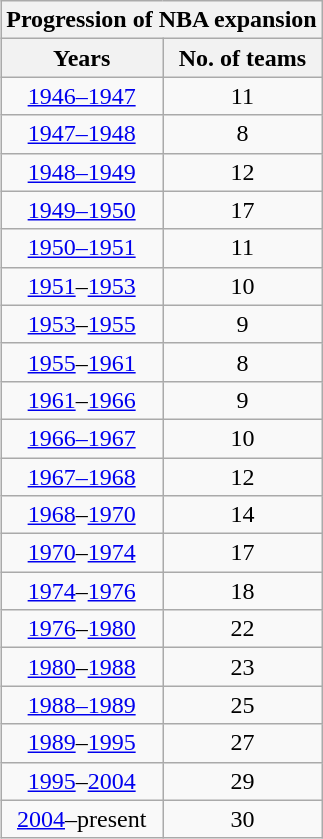<table class="wikitable" style="float:right; margin-left:1em; text-align:center;">
<tr>
<th colspan="2">Progression of NBA expansion</th>
</tr>
<tr>
<th>Years</th>
<th>No. of teams</th>
</tr>
<tr>
<td><a href='#'>1946–1947</a></td>
<td>11</td>
</tr>
<tr>
<td><a href='#'>1947–1948</a></td>
<td>8</td>
</tr>
<tr>
<td><a href='#'>1948–1949</a></td>
<td>12</td>
</tr>
<tr>
<td><a href='#'>1949–1950</a></td>
<td>17</td>
</tr>
<tr>
<td><a href='#'>1950–1951</a></td>
<td>11</td>
</tr>
<tr>
<td><a href='#'>1951</a>–<a href='#'>1953</a></td>
<td>10</td>
</tr>
<tr>
<td><a href='#'>1953</a>–<a href='#'>1955</a></td>
<td>9</td>
</tr>
<tr>
<td><a href='#'>1955</a>–<a href='#'>1961</a></td>
<td>8</td>
</tr>
<tr>
<td><a href='#'>1961</a>–<a href='#'>1966</a></td>
<td>9</td>
</tr>
<tr>
<td><a href='#'>1966–1967</a></td>
<td>10</td>
</tr>
<tr>
<td><a href='#'>1967–1968</a></td>
<td>12</td>
</tr>
<tr>
<td><a href='#'>1968</a>–<a href='#'>1970</a></td>
<td>14</td>
</tr>
<tr>
<td><a href='#'>1970</a>–<a href='#'>1974</a></td>
<td>17</td>
</tr>
<tr>
<td><a href='#'>1974</a>–<a href='#'>1976</a></td>
<td>18</td>
</tr>
<tr>
<td><a href='#'>1976</a>–<a href='#'>1980</a></td>
<td>22</td>
</tr>
<tr>
<td><a href='#'>1980</a>–<a href='#'>1988</a></td>
<td>23</td>
</tr>
<tr>
<td><a href='#'>1988–1989</a></td>
<td>25</td>
</tr>
<tr>
<td><a href='#'>1989</a>–<a href='#'>1995</a></td>
<td>27</td>
</tr>
<tr>
<td><a href='#'>1995</a>–<a href='#'>2004</a></td>
<td>29</td>
</tr>
<tr>
<td><a href='#'>2004</a>–present</td>
<td>30</td>
</tr>
</table>
